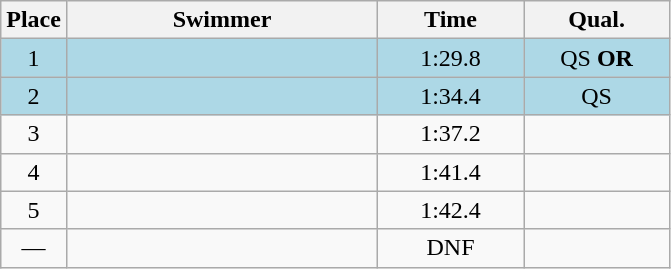<table class=wikitable style="text-align:center">
<tr>
<th>Place</th>
<th width=200>Swimmer</th>
<th width=90>Time</th>
<th width=90>Qual.</th>
</tr>
<tr bgcolor=lightblue>
<td>1</td>
<td align=left></td>
<td>1:29.8</td>
<td>QS <strong>OR</strong></td>
</tr>
<tr bgcolor=lightblue>
<td>2</td>
<td align=left></td>
<td>1:34.4</td>
<td>QS</td>
</tr>
<tr>
<td>3</td>
<td align=left></td>
<td>1:37.2</td>
<td></td>
</tr>
<tr>
<td>4</td>
<td align=left></td>
<td>1:41.4</td>
<td></td>
</tr>
<tr>
<td>5</td>
<td align=left></td>
<td>1:42.4</td>
<td></td>
</tr>
<tr>
<td>—</td>
<td align=left></td>
<td>DNF</td>
<td></td>
</tr>
</table>
